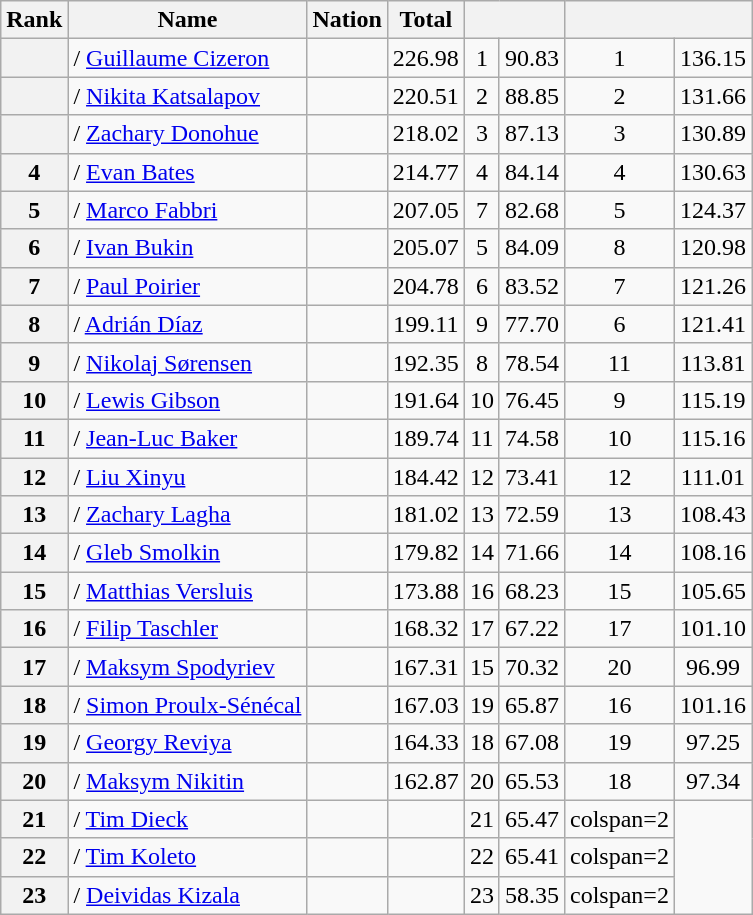<table class="wikitable sortable" style="text-align:center">
<tr>
<th>Rank</th>
<th>Name</th>
<th>Nation</th>
<th>Total</th>
<th colspan=2></th>
<th colspan=2></th>
</tr>
<tr>
<th></th>
<td align=left> / <a href='#'>Guillaume Cizeron</a></td>
<td align=left></td>
<td>226.98</td>
<td>1</td>
<td>90.83</td>
<td>1</td>
<td>136.15</td>
</tr>
<tr>
<th></th>
<td align=left> / <a href='#'>Nikita Katsalapov</a></td>
<td align=left></td>
<td>220.51</td>
<td>2</td>
<td>88.85</td>
<td>2</td>
<td>131.66</td>
</tr>
<tr>
<th></th>
<td align=left> / <a href='#'>Zachary Donohue</a></td>
<td align=left></td>
<td>218.02</td>
<td>3</td>
<td>87.13</td>
<td>3</td>
<td>130.89</td>
</tr>
<tr>
<th>4</th>
<td align=left> / <a href='#'>Evan Bates</a></td>
<td align=left></td>
<td>214.77</td>
<td>4</td>
<td>84.14</td>
<td>4</td>
<td>130.63</td>
</tr>
<tr>
<th>5</th>
<td align=left> / <a href='#'>Marco Fabbri</a></td>
<td align=left></td>
<td>207.05</td>
<td>7</td>
<td>82.68</td>
<td>5</td>
<td>124.37</td>
</tr>
<tr>
<th>6</th>
<td align=left> / <a href='#'>Ivan Bukin</a></td>
<td align=left></td>
<td>205.07</td>
<td>5</td>
<td>84.09</td>
<td>8</td>
<td>120.98</td>
</tr>
<tr>
<th>7</th>
<td align=left> / <a href='#'>Paul Poirier</a></td>
<td align=left></td>
<td>204.78</td>
<td>6</td>
<td>83.52</td>
<td>7</td>
<td>121.26</td>
</tr>
<tr>
<th>8</th>
<td align=left> / <a href='#'>Adrián Díaz</a></td>
<td align=left></td>
<td>199.11</td>
<td>9</td>
<td>77.70</td>
<td>6</td>
<td>121.41</td>
</tr>
<tr>
<th>9</th>
<td align=left> / <a href='#'>Nikolaj Sørensen</a></td>
<td align=left></td>
<td>192.35</td>
<td>8</td>
<td>78.54</td>
<td>11</td>
<td>113.81</td>
</tr>
<tr>
<th>10</th>
<td align=left> / <a href='#'>Lewis Gibson</a></td>
<td align=left></td>
<td>191.64</td>
<td>10</td>
<td>76.45</td>
<td>9</td>
<td>115.19</td>
</tr>
<tr>
<th>11</th>
<td align=left> / <a href='#'>Jean-Luc Baker</a></td>
<td align=left></td>
<td>189.74</td>
<td>11</td>
<td>74.58</td>
<td>10</td>
<td>115.16</td>
</tr>
<tr>
<th>12</th>
<td align=left> / <a href='#'>Liu Xinyu</a></td>
<td align=left></td>
<td>184.42</td>
<td>12</td>
<td>73.41</td>
<td>12</td>
<td>111.01</td>
</tr>
<tr>
<th>13</th>
<td align=left> / <a href='#'>Zachary Lagha</a></td>
<td align=left></td>
<td>181.02</td>
<td>13</td>
<td>72.59</td>
<td>13</td>
<td>108.43</td>
</tr>
<tr>
<th>14</th>
<td align=left> / <a href='#'>Gleb Smolkin</a></td>
<td align=left></td>
<td>179.82</td>
<td>14</td>
<td>71.66</td>
<td>14</td>
<td>108.16</td>
</tr>
<tr>
<th>15</th>
<td align=left> / <a href='#'>Matthias Versluis</a></td>
<td align=left></td>
<td>173.88</td>
<td>16</td>
<td>68.23</td>
<td>15</td>
<td>105.65</td>
</tr>
<tr>
<th>16</th>
<td align=left> / <a href='#'>Filip Taschler</a></td>
<td align=left></td>
<td>168.32</td>
<td>17</td>
<td>67.22</td>
<td>17</td>
<td>101.10</td>
</tr>
<tr>
<th>17</th>
<td align=left> / <a href='#'>Maksym Spodyriev</a></td>
<td align=left></td>
<td>167.31</td>
<td>15</td>
<td>70.32</td>
<td>20</td>
<td>96.99</td>
</tr>
<tr>
<th>18</th>
<td align=left> / <a href='#'>Simon Proulx-Sénécal</a></td>
<td align=left></td>
<td>167.03</td>
<td>19</td>
<td>65.87</td>
<td>16</td>
<td>101.16</td>
</tr>
<tr>
<th>19</th>
<td align=left> / <a href='#'>Georgy Reviya</a></td>
<td align=left></td>
<td>164.33</td>
<td>18</td>
<td>67.08</td>
<td>19</td>
<td>97.25</td>
</tr>
<tr>
<th>20</th>
<td align=left> / <a href='#'>Maksym Nikitin</a></td>
<td align=left></td>
<td>162.87</td>
<td>20</td>
<td>65.53</td>
<td>18</td>
<td>97.34</td>
</tr>
<tr>
<th>21</th>
<td align=left> / <a href='#'>Tim Dieck</a></td>
<td align=left></td>
<td></td>
<td>21</td>
<td>65.47</td>
<td>colspan=2 </td>
</tr>
<tr>
<th>22</th>
<td align=left> / <a href='#'>Tim Koleto</a></td>
<td align=left></td>
<td></td>
<td>22</td>
<td>65.41</td>
<td>colspan=2 </td>
</tr>
<tr>
<th>23</th>
<td align=left> / <a href='#'>Deividas Kizala</a></td>
<td align=left></td>
<td></td>
<td>23</td>
<td>58.35</td>
<td>colspan=2 </td>
</tr>
</table>
